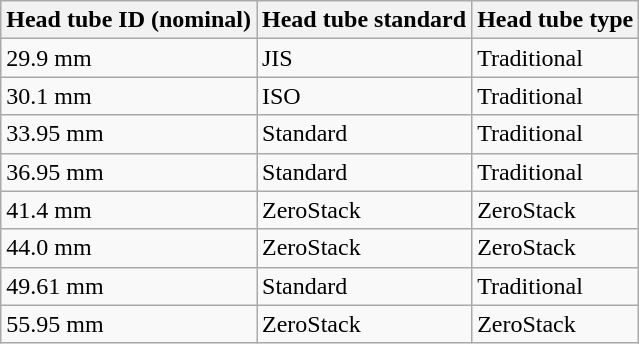<table class="wikitable">
<tr>
<th>Head tube ID (nominal)</th>
<th>Head tube standard</th>
<th>Head tube type</th>
</tr>
<tr>
<td>29.9 mm</td>
<td> JIS</td>
<td>Traditional</td>
</tr>
<tr ;[;[;[;[;[;[;[;[;[;>
<td>30.1 mm</td>
<td> ISO</td>
<td>Traditional</td>
</tr>
<tr>
<td>33.95 mm</td>
<td> Standard</td>
<td>Traditional</td>
</tr>
<tr>
<td>36.95 mm</td>
<td> Standard</td>
<td>Traditional</td>
</tr>
<tr>
<td>41.4 mm</td>
<td> ZeroStack</td>
<td>ZeroStack</td>
</tr>
<tr>
<td>44.0 mm</td>
<td> ZeroStack</td>
<td>ZeroStack</td>
</tr>
<tr>
<td>49.61 mm</td>
<td> Standard</td>
<td>Traditional</td>
</tr>
<tr>
<td>55.95 mm</td>
<td> ZeroStack</td>
<td>ZeroStack</td>
</tr>
</table>
